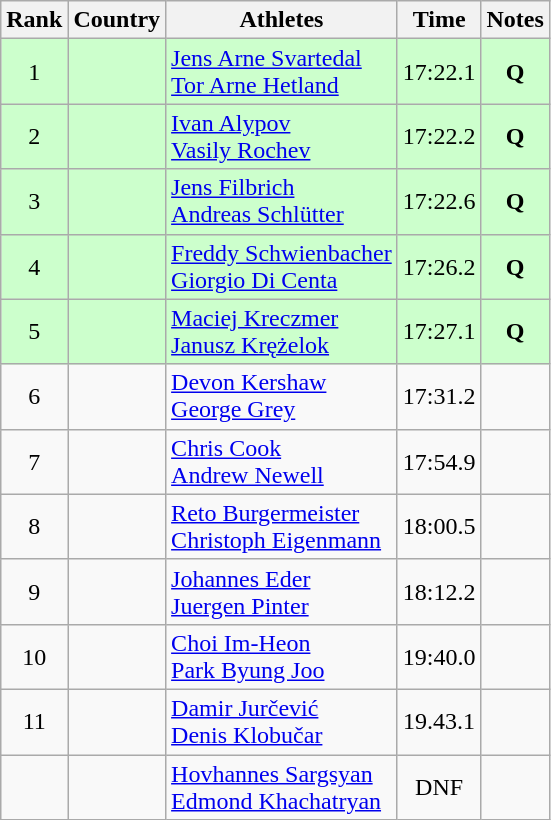<table class="wikitable sortable" style="text-align:center">
<tr>
<th>Rank</th>
<th>Country</th>
<th>Athletes</th>
<th>Time</th>
<th>Notes</th>
</tr>
<tr bgcolor="#ccffcc">
<td>1</td>
<td align="left"></td>
<td align="left"><a href='#'>Jens Arne Svartedal</a><br> <a href='#'>Tor Arne Hetland</a></td>
<td>17:22.1</td>
<td><strong>Q</strong></td>
</tr>
<tr bgcolor="#ccffcc">
<td>2</td>
<td align="left"></td>
<td align="left"><a href='#'>Ivan Alypov</a><br> <a href='#'>Vasily Rochev</a></td>
<td>17:22.2</td>
<td><strong>Q</strong></td>
</tr>
<tr bgcolor="#ccffcc">
<td>3</td>
<td align="left"></td>
<td align="left"><a href='#'>Jens Filbrich</a><br> <a href='#'>Andreas Schlütter</a></td>
<td>17:22.6</td>
<td><strong>Q</strong></td>
</tr>
<tr bgcolor="#ccffcc">
<td>4</td>
<td align="left"></td>
<td align="left"><a href='#'>Freddy Schwienbacher</a><br> <a href='#'>Giorgio Di Centa</a></td>
<td>17:26.2</td>
<td><strong>Q</strong></td>
</tr>
<tr bgcolor="#ccffcc">
<td>5</td>
<td align="left"></td>
<td align="left"><a href='#'>Maciej Kreczmer</a><br> <a href='#'>Janusz Krężelok</a></td>
<td>17:27.1</td>
<td><strong>Q</strong></td>
</tr>
<tr>
<td>6</td>
<td align="left"></td>
<td align="left"><a href='#'>Devon Kershaw</a><br> <a href='#'>George Grey</a></td>
<td>17:31.2</td>
<td></td>
</tr>
<tr>
<td>7</td>
<td align="left"></td>
<td align="left"><a href='#'>Chris Cook</a><br> <a href='#'>Andrew Newell</a></td>
<td>17:54.9</td>
<td></td>
</tr>
<tr>
<td>8</td>
<td align="left"></td>
<td align="left"><a href='#'>Reto Burgermeister</a><br> <a href='#'>Christoph Eigenmann</a></td>
<td>18:00.5</td>
<td></td>
</tr>
<tr>
<td>9</td>
<td align="left"></td>
<td align="left"><a href='#'>Johannes Eder</a><br> <a href='#'>Juergen Pinter</a></td>
<td>18:12.2</td>
<td></td>
</tr>
<tr>
<td>10</td>
<td align="left"></td>
<td align="left"><a href='#'>Choi Im-Heon</a><br> <a href='#'>Park Byung Joo</a></td>
<td>19:40.0</td>
<td></td>
</tr>
<tr>
<td>11</td>
<td align="left"></td>
<td align="left"><a href='#'>Damir Jurčević</a><br> <a href='#'>Denis Klobučar</a></td>
<td>19.43.1</td>
<td></td>
</tr>
<tr>
<td></td>
<td align="left"></td>
<td align="left"><a href='#'>Hovhannes Sargsyan</a><br> <a href='#'>Edmond Khachatryan</a></td>
<td>DNF</td>
<td></td>
</tr>
</table>
